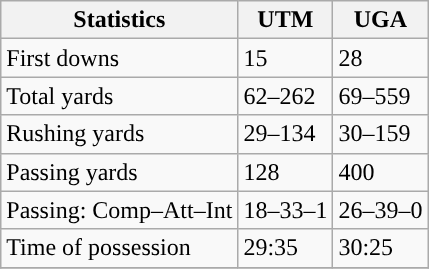<table class="wikitable" style="float: left;">
<tr>
<th>Statistics</th>
<th>UTM</th>
<th>UGA</th>
</tr>
<tr>
<td>First downs</td>
<td>15</td>
<td>28</td>
</tr>
<tr>
<td>Total yards</td>
<td>62–262</td>
<td>69–559</td>
</tr>
<tr>
<td>Rushing yards</td>
<td>29–134</td>
<td>30–159</td>
</tr>
<tr>
<td>Passing yards</td>
<td>128</td>
<td>400</td>
</tr>
<tr>
<td>Passing: Comp–Att–Int</td>
<td>18–33–1</td>
<td>26–39–0</td>
</tr>
<tr>
<td>Time of possession</td>
<td>29:35</td>
<td>30:25</td>
</tr>
<tr>
</tr>
</table>
